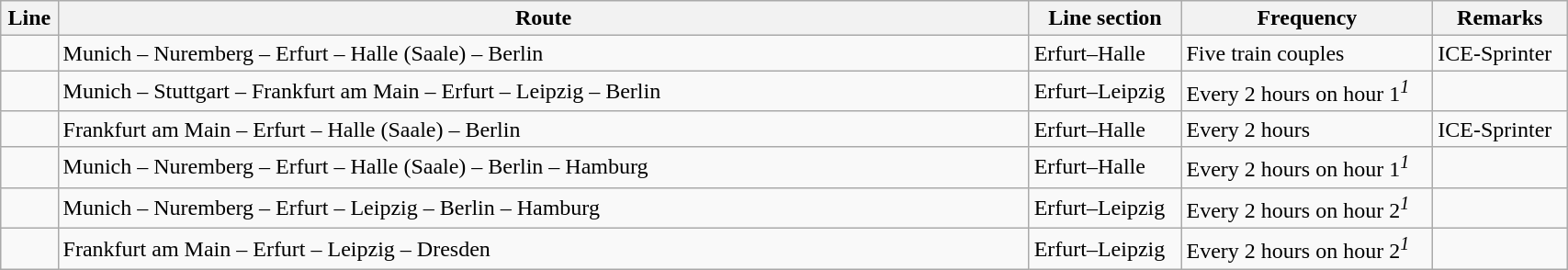<table class="wikitable" width="90%">
<tr>
<th>Line</th>
<th width="62%">Route</th>
<th>Line section</th>
<th>Frequency</th>
<th>Remarks</th>
</tr>
<tr>
<td align="center"><strong></strong></td>
<td>Munich – Nuremberg – Erfurt – Halle (Saale) – Berlin</td>
<td>Erfurt–Halle</td>
<td>Five train couples</td>
<td>ICE-Sprinter</td>
</tr>
<tr>
<td align="center"><strong></strong></td>
<td>Munich – Stuttgart – Frankfurt am Main – Erfurt – Leipzig – Berlin</td>
<td>Erfurt–Leipzig</td>
<td>Every 2 hours on hour 1<sup><em>1</em></sup></td>
<td></td>
</tr>
<tr>
<td align="center"><strong></strong></td>
<td>Frankfurt am Main – Erfurt – Halle (Saale) – Berlin</td>
<td>Erfurt–Halle</td>
<td>Every 2 hours</td>
<td>ICE-Sprinter</td>
</tr>
<tr>
<td align="center"><strong></strong></td>
<td>Munich – Nuremberg – Erfurt – Halle (Saale) – Berlin – Hamburg</td>
<td>Erfurt–Halle</td>
<td>Every 2 hours on hour 1<sup><em>1</em></sup></td>
<td></td>
</tr>
<tr>
<td align="center"><strong></strong></td>
<td>Munich – Nuremberg – Erfurt – Leipzig – Berlin – Hamburg</td>
<td>Erfurt–Leipzig</td>
<td>Every 2 hours on hour 2<sup><em>1</em></sup></td>
<td></td>
</tr>
<tr>
<td align="center"><strong></strong></td>
<td>Frankfurt am Main – Erfurt – Leipzig – Dresden</td>
<td>Erfurt–Leipzig</td>
<td>Every 2 hours on hour 2<sup><em>1</em></sup></td>
<td></td>
</tr>
</table>
